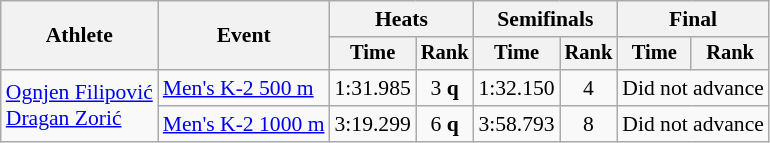<table class="wikitable" style="font-size:90%">
<tr>
<th rowspan=2>Athlete</th>
<th rowspan=2>Event</th>
<th colspan=2>Heats</th>
<th colspan=2>Semifinals</th>
<th colspan=2>Final</th>
</tr>
<tr style="font-size:95%">
<th>Time</th>
<th>Rank</th>
<th>Time</th>
<th>Rank</th>
<th>Time</th>
<th>Rank</th>
</tr>
<tr align=center>
<td align=left rowspan=2><a href='#'>Ognjen Filipović</a><br><a href='#'>Dragan Zorić</a></td>
<td align=left><a href='#'>Men's K-2 500 m</a></td>
<td>1:31.985</td>
<td>3 <strong>q</strong></td>
<td>1:32.150</td>
<td>4</td>
<td colspan=2>Did not advance</td>
</tr>
<tr align=center>
<td align=left><a href='#'>Men's K-2 1000 m</a></td>
<td>3:19.299</td>
<td>6 <strong>q</strong></td>
<td>3:58.793</td>
<td>8</td>
<td colspan=2>Did not advance</td>
</tr>
</table>
